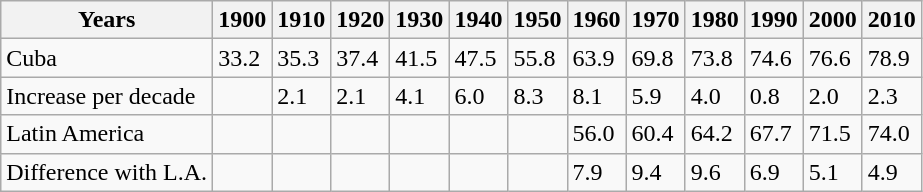<table class="wikitable">
<tr>
<th>Years</th>
<th>1900</th>
<th>1910</th>
<th>1920</th>
<th>1930</th>
<th>1940</th>
<th>1950</th>
<th>1960</th>
<th>1970</th>
<th>1980</th>
<th>1990</th>
<th>2000</th>
<th>2010</th>
</tr>
<tr>
<td>Cuba</td>
<td>33.2</td>
<td>35.3</td>
<td>37.4</td>
<td>41.5</td>
<td>47.5</td>
<td>55.8</td>
<td>63.9</td>
<td>69.8</td>
<td>73.8</td>
<td>74.6</td>
<td>76.6</td>
<td>78.9</td>
</tr>
<tr>
<td>Increase per decade</td>
<td></td>
<td>2.1</td>
<td>2.1</td>
<td>4.1</td>
<td>6.0</td>
<td>8.3</td>
<td>8.1</td>
<td>5.9</td>
<td>4.0</td>
<td>0.8</td>
<td>2.0</td>
<td>2.3</td>
</tr>
<tr>
<td>Latin America</td>
<td></td>
<td></td>
<td></td>
<td></td>
<td></td>
<td></td>
<td>56.0</td>
<td>60.4</td>
<td>64.2</td>
<td>67.7</td>
<td>71.5</td>
<td>74.0</td>
</tr>
<tr>
<td>Difference with L.A.</td>
<td></td>
<td></td>
<td></td>
<td></td>
<td></td>
<td></td>
<td>7.9</td>
<td>9.4</td>
<td>9.6</td>
<td>6.9</td>
<td>5.1</td>
<td>4.9</td>
</tr>
</table>
